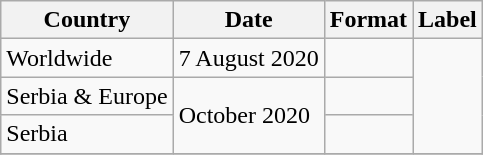<table class="wikitable plainrowheaders">
<tr>
<th scope="col">Country</th>
<th scope="col">Date</th>
<th scope="col">Format</th>
<th scope="col">Label</th>
</tr>
<tr>
<td>Worldwide</td>
<td>7 August 2020</td>
<td></td>
<td rowspan="3"></td>
</tr>
<tr>
<td>Serbia & Europe</td>
<td rowspan="2">October 2020</td>
<td></td>
</tr>
<tr>
<td>Serbia</td>
<td></td>
</tr>
<tr>
</tr>
</table>
